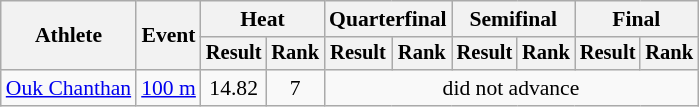<table class=wikitable style="font-size:90%">
<tr>
<th rowspan="2">Athlete</th>
<th rowspan="2">Event</th>
<th colspan="2">Heat</th>
<th colspan="2">Quarterfinal</th>
<th colspan="2">Semifinal</th>
<th colspan="2">Final</th>
</tr>
<tr style="font-size:95%">
<th>Result</th>
<th>Rank</th>
<th>Result</th>
<th>Rank</th>
<th>Result</th>
<th>Rank</th>
<th>Result</th>
<th>Rank</th>
</tr>
<tr align=center>
<td align=left><a href='#'>Ouk Chanthan</a></td>
<td align=left><a href='#'>100 m</a></td>
<td>14.82</td>
<td>7</td>
<td colspan=6>did not advance</td>
</tr>
</table>
